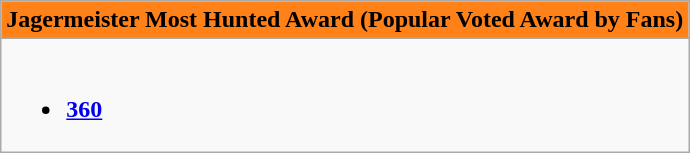<table class=wikitable style="width="150%">
<tr>
<th ! style="background:#FF8118; width=;"150%">Jagermeister Most Hunted Award (Popular Voted Award by Fans)</th>
</tr>
<tr>
<td><br><ul><li><strong><a href='#'>360</a></strong></li></ul></td>
</tr>
</table>
